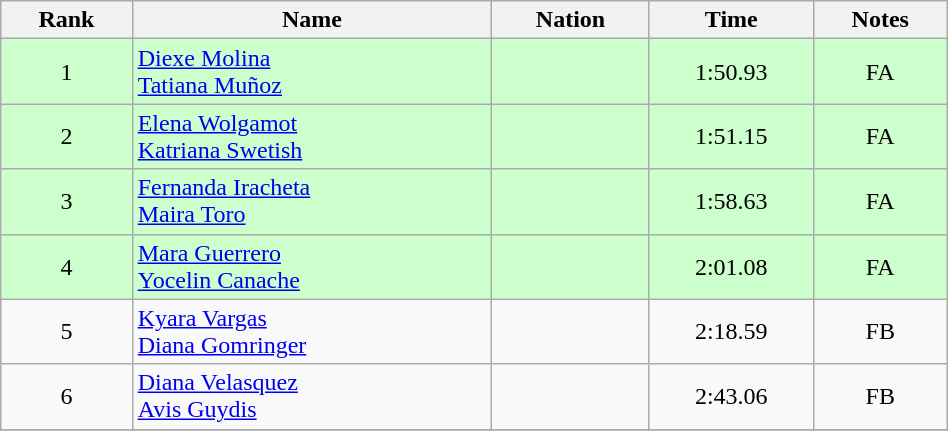<table class="wikitable sortable" style="text-align:center" width=50%>
<tr>
<th>Rank</th>
<th>Name</th>
<th>Nation</th>
<th>Time</th>
<th>Notes</th>
</tr>
<tr bgcolor=ccffcc>
<td>1</td>
<td align=left><a href='#'>Diexe Molina</a><br><a href='#'>Tatiana Muñoz</a></td>
<td align=left></td>
<td>1:50.93</td>
<td>FA</td>
</tr>
<tr bgcolor=ccffcc>
<td>2</td>
<td align=left><a href='#'>Elena Wolgamot</a><br><a href='#'>Katriana Swetish</a></td>
<td align=left></td>
<td>1:51.15</td>
<td>FA</td>
</tr>
<tr bgcolor=ccffcc>
<td>3</td>
<td align=left><a href='#'>Fernanda Iracheta</a><br><a href='#'>Maira Toro</a></td>
<td align=left></td>
<td>1:58.63</td>
<td>FA</td>
</tr>
<tr bgcolor=ccffcc>
<td>4</td>
<td align=left><a href='#'>Mara Guerrero</a><br><a href='#'>Yocelin Canache</a></td>
<td align=left></td>
<td>2:01.08</td>
<td>FA</td>
</tr>
<tr>
<td>5</td>
<td align=left><a href='#'>Kyara Vargas</a><br><a href='#'>Diana Gomringer</a></td>
<td align=left></td>
<td>2:18.59</td>
<td>FB</td>
</tr>
<tr>
<td>6</td>
<td align=left><a href='#'>Diana Velasquez</a><br><a href='#'>Avis Guydis</a></td>
<td align=left></td>
<td>2:43.06</td>
<td>FB</td>
</tr>
<tr>
</tr>
</table>
